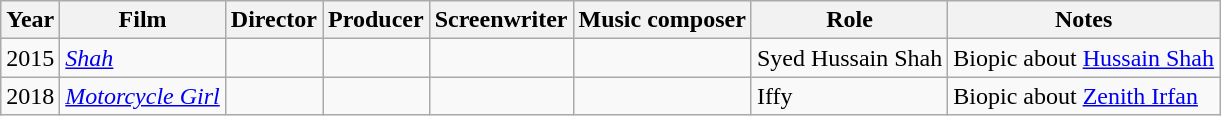<table class="wikitable">
<tr>
<th>Year</th>
<th>Film</th>
<th>Director</th>
<th>Producer</th>
<th>Screenwriter</th>
<th>Music composer</th>
<th>Role</th>
<th>Notes</th>
</tr>
<tr>
<td>2015</td>
<td><em><a href='#'>Shah</a></em></td>
<td></td>
<td></td>
<td></td>
<td></td>
<td>Syed Hussain Shah</td>
<td>Biopic about <a href='#'>Hussain Shah</a></td>
</tr>
<tr>
<td>2018</td>
<td><em><a href='#'>Motorcycle Girl</a></em></td>
<td></td>
<td></td>
<td></td>
<td></td>
<td>Iffy</td>
<td>Biopic about <a href='#'>Zenith Irfan</a></td>
</tr>
</table>
